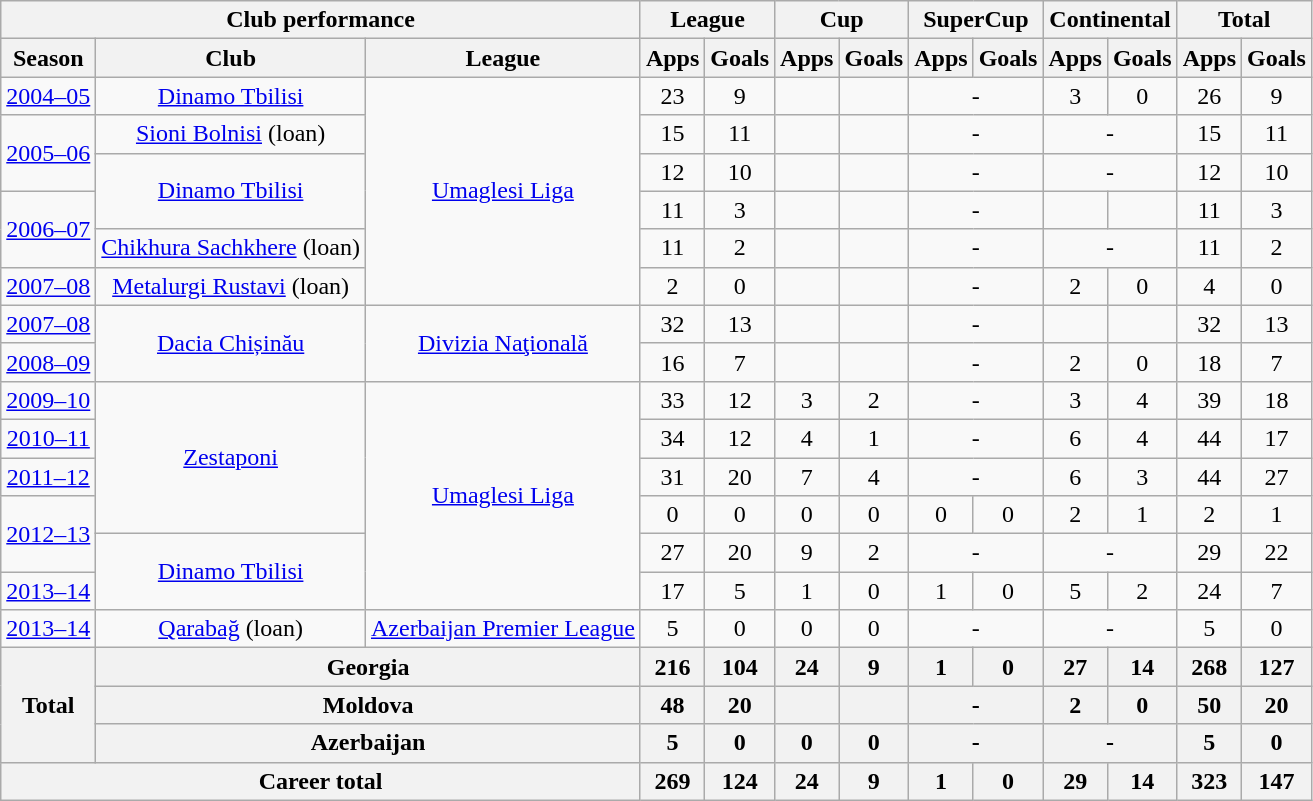<table class="wikitable" style="text-align:center">
<tr>
<th colspan=3>Club performance</th>
<th colspan=2>League</th>
<th colspan=2>Cup</th>
<th colspan=2>SuperCup</th>
<th colspan=2>Continental</th>
<th colspan=2>Total</th>
</tr>
<tr>
<th>Season</th>
<th>Club</th>
<th>League</th>
<th>Apps</th>
<th>Goals</th>
<th>Apps</th>
<th>Goals</th>
<th>Apps</th>
<th>Goals</th>
<th>Apps</th>
<th>Goals</th>
<th>Apps</th>
<th>Goals</th>
</tr>
<tr>
<td><a href='#'>2004–05</a></td>
<td><a href='#'>Dinamo Tbilisi</a></td>
<td rowspan="6"><a href='#'>Umaglesi Liga</a></td>
<td>23</td>
<td>9</td>
<td></td>
<td></td>
<td colspan="2">-</td>
<td>3</td>
<td>0</td>
<td>26</td>
<td>9</td>
</tr>
<tr>
<td rowspan="2"><a href='#'>2005–06</a></td>
<td><a href='#'>Sioni Bolnisi</a> (loan)</td>
<td>15</td>
<td>11</td>
<td></td>
<td></td>
<td colspan="2">-</td>
<td colspan="2">-</td>
<td>15</td>
<td>11</td>
</tr>
<tr>
<td rowspan="2"><a href='#'>Dinamo Tbilisi</a></td>
<td>12</td>
<td>10</td>
<td></td>
<td></td>
<td colspan="2">-</td>
<td colspan="2">-</td>
<td>12</td>
<td>10</td>
</tr>
<tr>
<td rowspan="2"><a href='#'>2006–07</a></td>
<td>11</td>
<td>3</td>
<td></td>
<td></td>
<td colspan="2">-</td>
<td></td>
<td></td>
<td>11</td>
<td>3</td>
</tr>
<tr>
<td><a href='#'>Chikhura Sachkhere</a> (loan)</td>
<td>11</td>
<td>2</td>
<td></td>
<td></td>
<td colspan="2">-</td>
<td colspan="2">-</td>
<td>11</td>
<td>2</td>
</tr>
<tr>
<td><a href='#'>2007–08</a></td>
<td><a href='#'>Metalurgi Rustavi</a> (loan)</td>
<td>2</td>
<td>0</td>
<td></td>
<td></td>
<td colspan="2">-</td>
<td>2</td>
<td>0</td>
<td>4</td>
<td>0</td>
</tr>
<tr>
<td><a href='#'>2007–08</a></td>
<td rowspan="2"><a href='#'>Dacia Chișinău</a></td>
<td rowspan="2"><a href='#'>Divizia Naţională</a></td>
<td>32</td>
<td>13</td>
<td></td>
<td></td>
<td colspan="2">-</td>
<td></td>
<td></td>
<td>32</td>
<td>13</td>
</tr>
<tr>
<td><a href='#'>2008–09</a></td>
<td>16</td>
<td>7</td>
<td></td>
<td></td>
<td colspan="2">-</td>
<td>2</td>
<td>0</td>
<td>18</td>
<td>7</td>
</tr>
<tr>
<td><a href='#'>2009–10</a></td>
<td rowspan="4"><a href='#'>Zestaponi</a></td>
<td rowspan="6"><a href='#'>Umaglesi Liga</a></td>
<td>33</td>
<td>12</td>
<td>3</td>
<td>2</td>
<td colspan="2">-</td>
<td>3</td>
<td>4</td>
<td>39</td>
<td>18</td>
</tr>
<tr>
<td><a href='#'>2010–11</a></td>
<td>34</td>
<td>12</td>
<td>4</td>
<td>1</td>
<td colspan="2">-</td>
<td>6</td>
<td>4</td>
<td>44</td>
<td>17</td>
</tr>
<tr>
<td><a href='#'>2011–12</a></td>
<td>31</td>
<td>20</td>
<td>7</td>
<td>4</td>
<td colspan="2">-</td>
<td>6</td>
<td>3</td>
<td>44</td>
<td>27</td>
</tr>
<tr>
<td rowspan="2"><a href='#'>2012–13</a></td>
<td>0</td>
<td>0</td>
<td>0</td>
<td>0</td>
<td>0</td>
<td>0</td>
<td>2</td>
<td>1</td>
<td>2</td>
<td>1</td>
</tr>
<tr>
<td rowspan="2"><a href='#'>Dinamo Tbilisi</a></td>
<td>27</td>
<td>20</td>
<td>9</td>
<td>2</td>
<td colspan="2">-</td>
<td colspan="2">-</td>
<td>29</td>
<td>22</td>
</tr>
<tr>
<td><a href='#'>2013–14</a></td>
<td>17</td>
<td>5</td>
<td>1</td>
<td>0</td>
<td>1</td>
<td>0</td>
<td>5</td>
<td>2</td>
<td>24</td>
<td>7</td>
</tr>
<tr>
<td><a href='#'>2013–14</a></td>
<td><a href='#'>Qarabağ</a> (loan)</td>
<td><a href='#'>Azerbaijan Premier League</a></td>
<td>5</td>
<td>0</td>
<td>0</td>
<td>0</td>
<td colspan="2">-</td>
<td colspan="2">-</td>
<td>5</td>
<td>0</td>
</tr>
<tr>
<th rowspan=3>Total</th>
<th colspan=2>Georgia</th>
<th>216</th>
<th>104</th>
<th>24</th>
<th>9</th>
<th>1</th>
<th>0</th>
<th>27</th>
<th>14</th>
<th>268</th>
<th>127</th>
</tr>
<tr>
<th colspan=2>Moldova</th>
<th>48</th>
<th>20</th>
<th></th>
<th></th>
<th colspan="2">-</th>
<th>2</th>
<th>0</th>
<th>50</th>
<th>20</th>
</tr>
<tr>
<th colspan=2>Azerbaijan</th>
<th>5</th>
<th>0</th>
<th>0</th>
<th>0</th>
<th colspan="2">-</th>
<th colspan="2">-</th>
<th>5</th>
<th>0</th>
</tr>
<tr>
<th colspan=3>Career total</th>
<th>269</th>
<th>124</th>
<th>24</th>
<th>9</th>
<th>1</th>
<th>0</th>
<th>29</th>
<th>14</th>
<th>323</th>
<th>147</th>
</tr>
</table>
